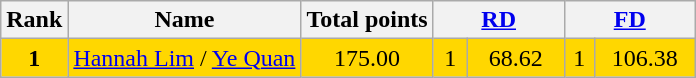<table class="wikitable sortable">
<tr>
<th>Rank</th>
<th>Name</th>
<th>Total points</th>
<th colspan="2" width="80px"><a href='#'>RD</a></th>
<th colspan="2" width="80px"><a href='#'>FD</a></th>
</tr>
<tr bgcolor="gold">
<td align="center"><strong>1</strong></td>
<td><a href='#'>Hannah Lim</a> / <a href='#'>Ye Quan</a></td>
<td align="center">175.00</td>
<td align="center">1</td>
<td align="center">68.62</td>
<td align="center">1</td>
<td align="center">106.38</td>
</tr>
</table>
